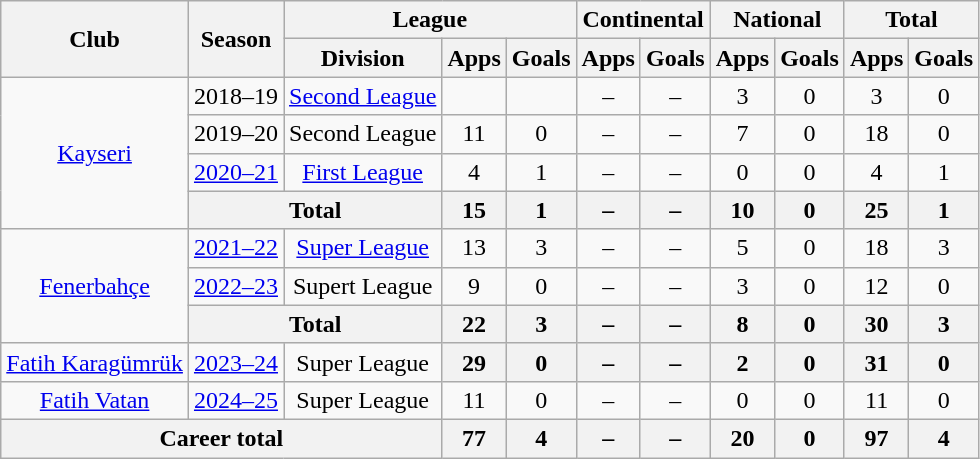<table class="wikitable" style="text-align: center;">
<tr>
<th rowspan="2">Club</th>
<th rowspan="2">Season</th>
<th colspan="3">League</th>
<th colspan="2">Continental</th>
<th colspan="2">National</th>
<th colspan="2">Total</th>
</tr>
<tr>
<th>Division</th>
<th>Apps</th>
<th>Goals</th>
<th>Apps</th>
<th>Goals</th>
<th>Apps</th>
<th>Goals</th>
<th>Apps</th>
<th>Goals</th>
</tr>
<tr>
<td rowspan=4><a href='#'>Kayseri</a></td>
<td>2018–19</td>
<td><a href='#'>Second League</a></td>
<td></td>
<td></td>
<td>–</td>
<td>–</td>
<td>3</td>
<td>0</td>
<td>3</td>
<td>0</td>
</tr>
<tr>
<td>2019–20</td>
<td>Second League</td>
<td>11</td>
<td>0</td>
<td>–</td>
<td>–</td>
<td>7</td>
<td>0</td>
<td>18</td>
<td>0</td>
</tr>
<tr>
<td><a href='#'>2020–21</a></td>
<td><a href='#'>First League</a></td>
<td>4</td>
<td>1</td>
<td>–</td>
<td>–</td>
<td>0</td>
<td>0</td>
<td>4</td>
<td>1</td>
</tr>
<tr |->
<th colspan="2">Total</th>
<th>15</th>
<th>1</th>
<th>–</th>
<th>–</th>
<th>10</th>
<th>0</th>
<th>25</th>
<th>1</th>
</tr>
<tr>
<td rowspan=3><a href='#'>Fenerbahçe</a></td>
<td><a href='#'>2021–22</a></td>
<td><a href='#'>Super League</a></td>
<td>13</td>
<td>3</td>
<td>–</td>
<td>–</td>
<td>5</td>
<td>0</td>
<td>18</td>
<td>3</td>
</tr>
<tr>
<td><a href='#'>2022–23</a></td>
<td>Supert League</td>
<td>9</td>
<td>0</td>
<td>–</td>
<td>–</td>
<td>3</td>
<td>0</td>
<td>12</td>
<td>0</td>
</tr>
<tr |->
<th colspan="2">Total</th>
<th>22</th>
<th>3</th>
<th>–</th>
<th>–</th>
<th>8</th>
<th>0</th>
<th>30</th>
<th>3</th>
</tr>
<tr>
<td><a href='#'>Fatih Karagümrük</a></td>
<td><a href='#'>2023–24</a></td>
<td>Super League</td>
<th>29</th>
<th>0</th>
<th>–</th>
<th>–</th>
<th>2</th>
<th>0</th>
<th>31</th>
<th>0</th>
</tr>
<tr>
<td rowspan=1><a href='#'>Fatih Vatan</a></td>
<td><a href='#'>2024–25</a></td>
<td>Super League</td>
<td>11</td>
<td>0</td>
<td>–</td>
<td>–</td>
<td>0</td>
<td>0</td>
<td>11</td>
<td>0</td>
</tr>
<tr>
<th colspan="3">Career total</th>
<th>77</th>
<th>4</th>
<th>–</th>
<th>–</th>
<th>20</th>
<th>0</th>
<th>97</th>
<th>4</th>
</tr>
</table>
